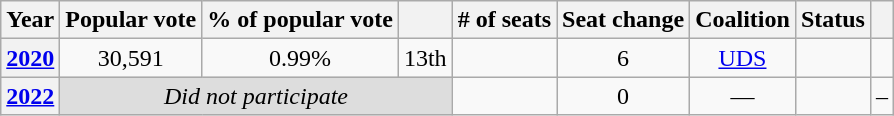<table class="wikitable" style="text-align:center">
<tr>
<th>Year</th>
<th>Popular vote</th>
<th>% of popular vote</th>
<th></th>
<th># of seats</th>
<th>Seat change</th>
<th>Coalition</th>
<th>Status</th>
<th></th>
</tr>
<tr>
<th><a href='#'>2020</a></th>
<td>30,591</td>
<td>0.99%</td>
<td>13th</td>
<td></td>
<td> 6</td>
<td><a href='#'>UDS</a></td>
<td></td>
<td></td>
</tr>
<tr>
<th><a href='#'>2022</a></th>
<td colspan="3" style="background:#ddd"><em>Did not participate</em></td>
<td></td>
<td> 0</td>
<td>—</td>
<td></td>
<td>–</td>
</tr>
</table>
